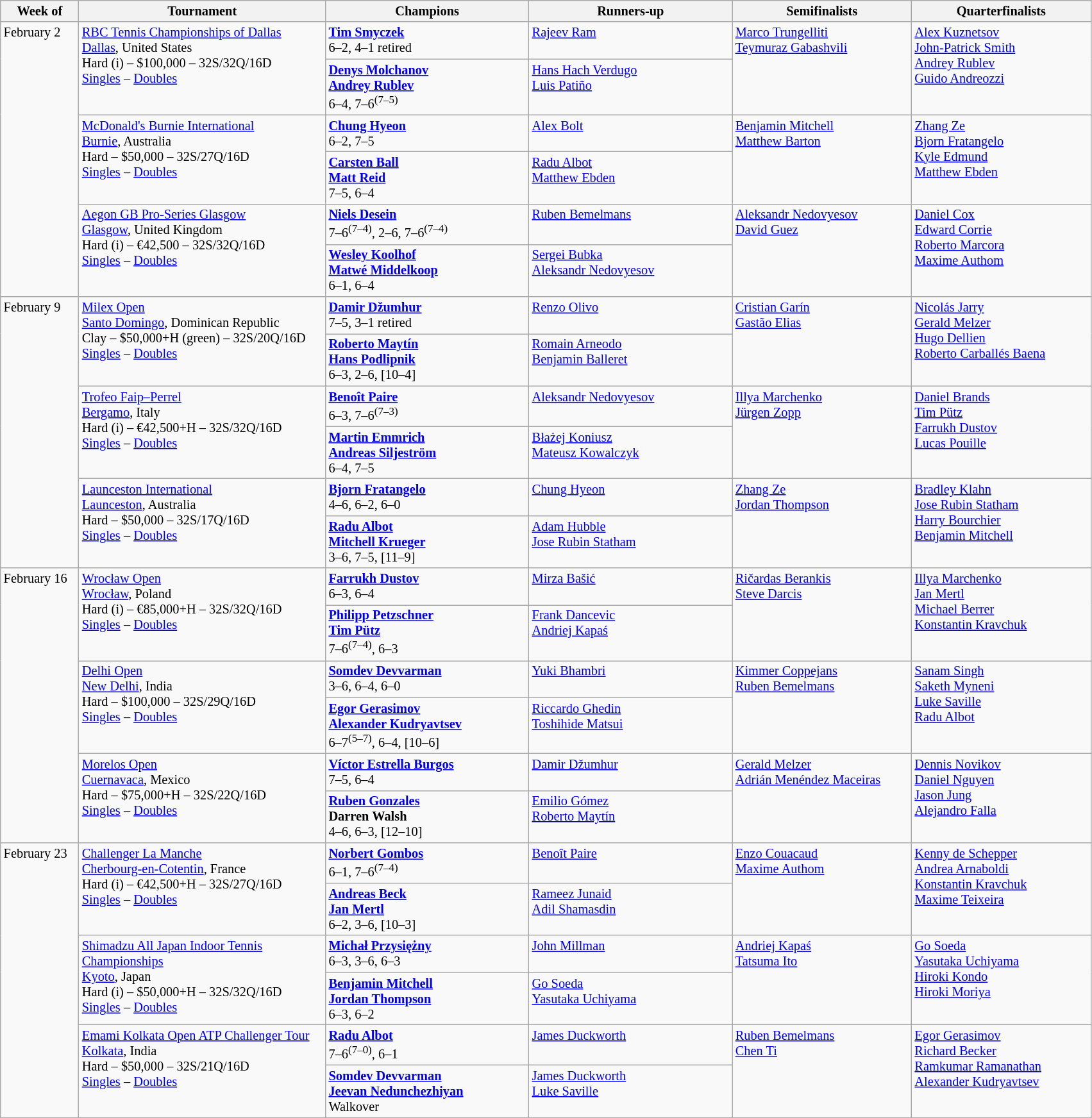<table class="wikitable" style="font-size:85%;">
<tr>
<th width="75">Week of</th>
<th width="250">Tournament</th>
<th width="205">Champions</th>
<th width="205">Runners-up</th>
<th width="180">Semifinalists</th>
<th width="180">Quarterfinalists</th>
</tr>
<tr valign=top>
<td rowspan=6>February 2</td>
<td rowspan=2><a href='#'>RBC Tennis Championships of Dallas</a><br><a href='#'>Dallas</a>, United States<br> Hard (i) – $100,000 – 32S/32Q/16D<br><a href='#'>Singles</a> – <a href='#'>Doubles</a></td>
<td> <strong><a href='#'>Tim Smyczek</a></strong> <br> 6–2, 4–1 retired</td>
<td> <a href='#'>Rajeev Ram</a></td>
<td rowspan=2> <a href='#'>Marco Trungelliti</a> <br>  <a href='#'>Teymuraz Gabashvili</a></td>
<td rowspan=2> <a href='#'>Alex Kuznetsov</a> <br> <a href='#'>John-Patrick Smith</a> <br>  <a href='#'>Andrey Rublev</a> <br>  <a href='#'>Guido Andreozzi</a></td>
</tr>
<tr valign=top>
<td> <strong><a href='#'>Denys Molchanov</a></strong> <br>  <strong><a href='#'>Andrey Rublev</a></strong> <br> 6–4, 7–6<sup>(7–5)</sup></td>
<td> <a href='#'>Hans Hach Verdugo</a> <br>  <a href='#'>Luis Patiño</a></td>
</tr>
<tr valign=top>
<td rowspan=2><a href='#'>McDonald's Burnie International</a><br><a href='#'>Burnie</a>, Australia<br> Hard – $50,000 – 32S/27Q/16D<br><a href='#'>Singles</a> – <a href='#'>Doubles</a></td>
<td> <strong><a href='#'>Chung Hyeon</a></strong> <br> 6–2, 7–5</td>
<td>  <a href='#'>Alex Bolt</a></td>
<td rowspan=2> <a href='#'>Benjamin Mitchell</a> <br>  <a href='#'>Matthew Barton</a></td>
<td rowspan=2> <a href='#'>Zhang Ze</a> <br> <a href='#'>Bjorn Fratangelo</a> <br> <a href='#'>Kyle Edmund</a> <br>  <a href='#'>Matthew Ebden</a></td>
</tr>
<tr valign=top>
<td> <strong><a href='#'>Carsten Ball</a></strong> <br>  <strong><a href='#'>Matt Reid</a></strong> <br> 7–5, 6–4</td>
<td> <a href='#'>Radu Albot</a> <br>  <a href='#'>Matthew Ebden</a></td>
</tr>
<tr valign=top>
<td rowspan=2><a href='#'>Aegon GB Pro-Series Glasgow</a><br><a href='#'>Glasgow</a>, United Kingdom<br> Hard (i) – €42,500 – 32S/32Q/16D<br><a href='#'>Singles</a> – <a href='#'>Doubles</a></td>
<td> <strong><a href='#'>Niels Desein</a></strong> <br> 7–6<sup>(7–4)</sup>, 2–6, 7–6<sup>(7–4)</sup></td>
<td> <a href='#'>Ruben Bemelmans</a></td>
<td rowspan=2> <a href='#'>Aleksandr Nedovyesov</a> <br>  <a href='#'>David Guez</a></td>
<td rowspan=2> <a href='#'>Daniel Cox</a> <br>  <a href='#'>Edward Corrie</a> <br>  <a href='#'>Roberto Marcora</a> <br>  <a href='#'>Maxime Authom</a></td>
</tr>
<tr valign=top>
<td> <strong><a href='#'>Wesley Koolhof</a></strong><br> <strong><a href='#'>Matwé Middelkoop</a></strong> <br> 6–1, 6–4</td>
<td> <a href='#'>Sergei Bubka</a><br> <a href='#'>Aleksandr Nedovyesov</a></td>
</tr>
<tr valign=top>
<td rowspan=6>February 9</td>
<td rowspan=2><a href='#'>Milex Open</a><br><a href='#'>Santo Domingo</a>, Dominican Republic<br> Clay – $50,000+H (green) – 32S/20Q/16D<br><a href='#'>Singles</a> – <a href='#'>Doubles</a></td>
<td> <strong><a href='#'>Damir Džumhur</a></strong> <br>7–5, 3–1 retired</td>
<td> <a href='#'>Renzo Olivo</a></td>
<td rowspan=2> <a href='#'>Cristian Garín</a> <br>  <a href='#'>Gastão Elias</a></td>
<td rowspan=2> <a href='#'>Nicolás Jarry</a> <br>  <a href='#'>Gerald Melzer</a> <br> <a href='#'>Hugo Dellien</a> <br>  <a href='#'>Roberto Carballés Baena</a></td>
</tr>
<tr valign=top>
<td> <strong><a href='#'>Roberto Maytín</a></strong>  <br>  <strong><a href='#'>Hans Podlipnik</a></strong> <br>6–3, 2–6, [10–4]</td>
<td> <a href='#'>Romain Arneodo</a>  <br>  <a href='#'>Benjamin Balleret</a></td>
</tr>
<tr valign=top>
<td rowspan=2><a href='#'>Trofeo Faip–Perrel</a><br><a href='#'>Bergamo</a>, Italy<br> Hard (i) – €42,500+H – 32S/32Q/16D<br><a href='#'>Singles</a> – <a href='#'>Doubles</a></td>
<td> <strong><a href='#'>Benoît Paire</a></strong><br>  6–3, 7–6<sup>(7–3)</sup></td>
<td> <a href='#'>Aleksandr Nedovyesov</a></td>
<td rowspan=2> <a href='#'>Illya Marchenko</a> <br>  <a href='#'>Jürgen Zopp</a></td>
<td rowspan=2> <a href='#'>Daniel Brands</a> <br> <a href='#'>Tim Pütz</a> <br>  <a href='#'>Farrukh Dustov</a> <br>  <a href='#'>Lucas Pouille</a></td>
</tr>
<tr valign=top>
<td> <strong><a href='#'>Martin Emmrich</a></strong><br> <strong><a href='#'>Andreas Siljeström</a></strong><br>6–4, 7–5</td>
<td> <a href='#'>Błażej Koniusz</a><br> <a href='#'>Mateusz Kowalczyk</a></td>
</tr>
<tr valign=top>
<td rowspan=2><a href='#'>Launceston International</a><br><a href='#'>Launceston</a>, Australia<br> Hard – $50,000 – 32S/17Q/16D<br><a href='#'>Singles</a> – <a href='#'>Doubles</a></td>
<td> <strong><a href='#'>Bjorn Fratangelo</a></strong> <br> 4–6, 6–2, 6–0</td>
<td> <a href='#'>Chung Hyeon</a></td>
<td rowspan=2> <a href='#'>Zhang Ze</a> <br>  <a href='#'>Jordan Thompson</a></td>
<td rowspan=2> <a href='#'>Bradley Klahn</a> <br> <a href='#'>Jose Rubin Statham</a> <br> <a href='#'>Harry Bourchier</a> <br>  <a href='#'>Benjamin Mitchell</a></td>
</tr>
<tr valign=top>
<td> <strong><a href='#'>Radu Albot</a></strong> <br> <strong><a href='#'>Mitchell Krueger</a></strong> <br> 3–6, 7–5, [11–9]</td>
<td> <a href='#'>Adam Hubble</a> <br> <a href='#'>Jose Rubin Statham</a></td>
</tr>
<tr valign=top>
<td rowspan=6>February 16</td>
<td rowspan=2><a href='#'>Wrocław Open</a><br><a href='#'>Wrocław</a>, Poland<br> Hard (i) – €85,000+H – 32S/32Q/16D<br><a href='#'>Singles</a> – <a href='#'>Doubles</a></td>
<td> <strong><a href='#'>Farrukh Dustov</a></strong><br> 6–3, 6–4</td>
<td> <a href='#'>Mirza Bašić</a></td>
<td rowspan=2> <a href='#'>Ričardas Berankis</a> <br>  <a href='#'>Steve Darcis</a></td>
<td rowspan=2> <a href='#'>Illya Marchenko</a> <br> <a href='#'>Jan Mertl</a> <br> <a href='#'>Michael Berrer</a> <br>  <a href='#'>Konstantin Kravchuk</a></td>
</tr>
<tr valign=top>
<td> <strong><a href='#'>Philipp Petzschner</a></strong><br>  <strong><a href='#'>Tim Pütz</a></strong><br>7–6<sup>(7–4)</sup>, 6–3</td>
<td> <a href='#'>Frank Dancevic</a> <br>  <a href='#'>Andriej Kapaś</a></td>
</tr>
<tr valign=top>
<td rowspan=2><a href='#'>Delhi Open</a><br><a href='#'>New Delhi</a>, India<br> Hard – $100,000 – 32S/29Q/16D<br><a href='#'>Singles</a> – <a href='#'>Doubles</a></td>
<td> <strong><a href='#'>Somdev Devvarman</a></strong><br> 3–6, 6–4, 6–0</td>
<td> <a href='#'>Yuki Bhambri</a></td>
<td rowspan=2> <a href='#'>Kimmer Coppejans</a> <br>  <a href='#'>Ruben Bemelmans</a></td>
<td rowspan=2> <a href='#'>Sanam Singh</a> <br> <a href='#'>Saketh Myneni</a><br> <a href='#'>Luke Saville</a> <br>  <a href='#'>Radu Albot</a></td>
</tr>
<tr valign=top>
<td> <strong><a href='#'>Egor Gerasimov</a></strong><br>  <strong><a href='#'>Alexander Kudryavtsev</a></strong> <br>6–7<sup>(5–7)</sup>, 6–4, [10–6]</td>
<td> <a href='#'>Riccardo Ghedin</a><br>  <a href='#'>Toshihide Matsui</a></td>
</tr>
<tr valign=top>
<td rowspan=2><a href='#'>Morelos Open</a><br><a href='#'>Cuernavaca</a>, Mexico<br> Hard – $75,000+H – 32S/22Q/16D<br><a href='#'>Singles</a> – <a href='#'>Doubles</a></td>
<td> <strong><a href='#'>Víctor Estrella Burgos</a></strong><br>7–5, 6–4</td>
<td> <a href='#'>Damir Džumhur</a></td>
<td rowspan=2> <a href='#'>Gerald Melzer</a> <br>  <a href='#'>Adrián Menéndez Maceiras</a></td>
<td rowspan=2> <a href='#'>Dennis Novikov</a> <br> <a href='#'>Daniel Nguyen</a> <br> <a href='#'>Jason Jung</a> <br> <a href='#'>Alejandro Falla</a></td>
</tr>
<tr valign=top>
<td> <strong><a href='#'>Ruben Gonzales</a></strong><br>  <strong>Darren Walsh</strong><br>4–6, 6–3, [12–10]</td>
<td> <a href='#'>Emilio Gómez</a><br>  <a href='#'>Roberto Maytín</a></td>
</tr>
<tr valign=top>
<td rowspan=6>February 23</td>
<td rowspan=2><a href='#'>Challenger La Manche</a><br><a href='#'>Cherbourg-en-Cotentin</a>, France<br> Hard (i) – €42,500+H – 32S/27Q/16D<br><a href='#'>Singles</a> – <a href='#'>Doubles</a></td>
<td> <strong><a href='#'>Norbert Gombos</a></strong><br>6–1, 7–6<sup>(7–4)</sup></td>
<td> <a href='#'>Benoît Paire</a></td>
<td rowspan=2> <a href='#'>Enzo Couacaud</a> <br>  <a href='#'>Maxime Authom</a></td>
<td rowspan=2> <a href='#'>Kenny de Schepper</a> <br> <a href='#'>Andrea Arnaboldi</a> <br> <a href='#'>Konstantin Kravchuk</a> <br>  <a href='#'>Maxime Teixeira</a></td>
</tr>
<tr valign=top>
<td> <strong><a href='#'>Andreas Beck</a></strong><br> <strong><a href='#'>Jan Mertl</a></strong><br>6–2, 3–6, [10–3]</td>
<td> <a href='#'>Rameez Junaid</a><br>  <a href='#'>Adil Shamasdin</a></td>
</tr>
<tr valign=top>
<td rowspan=2><a href='#'>Shimadzu All Japan Indoor Tennis Championships</a><br><a href='#'>Kyoto</a>, Japan<br> Hard (i) – $50,000+H – 32S/32Q/16D<br><a href='#'>Singles</a> – <a href='#'>Doubles</a></td>
<td> <strong><a href='#'>Michał Przysiężny</a></strong><br>6–3, 3–6, 6–3</td>
<td> <a href='#'>John Millman</a></td>
<td rowspan=2> <a href='#'>Andriej Kapaś</a> <br>  <a href='#'>Tatsuma Ito</a></td>
<td rowspan=2> <a href='#'>Go Soeda</a> <br> <a href='#'>Yasutaka Uchiyama</a> <br> <a href='#'>Hiroki Kondo</a> <br>  <a href='#'>Hiroki Moriya</a></td>
</tr>
<tr valign=top>
<td> <strong><a href='#'>Benjamin Mitchell</a></strong><br>  <strong><a href='#'>Jordan Thompson</a></strong><br>6–3, 6–2</td>
<td> <a href='#'>Go Soeda</a><br>  <a href='#'>Yasutaka Uchiyama</a></td>
</tr>
<tr valign=top>
<td rowspan=2><a href='#'>Emami Kolkata Open ATP Challenger Tour</a><br><a href='#'>Kolkata</a>, India<br> Hard – $50,000 – 32S/21Q/16D<br><a href='#'>Singles</a> – <a href='#'>Doubles</a></td>
<td> <strong><a href='#'>Radu Albot</a></strong><br>7–6<sup>(7–0)</sup>, 6–1</td>
<td> <a href='#'>James Duckworth</a></td>
<td rowspan=2> <a href='#'>Ruben Bemelmans</a> <br>  <a href='#'>Chen Ti</a></td>
<td rowspan=2> <a href='#'>Egor Gerasimov</a> <br> <a href='#'>Richard Becker</a> <br> <a href='#'>Ramkumar Ramanathan</a> <br>  <a href='#'>Alexander Kudryavtsev</a></td>
</tr>
<tr valign=top>
<td> <strong><a href='#'>Somdev Devvarman</a></strong><br>  <strong><a href='#'>Jeevan Nedunchezhiyan</a></strong><br>Walkover</td>
<td> <a href='#'>James Duckworth</a><br> <a href='#'>Luke Saville</a></td>
</tr>
</table>
